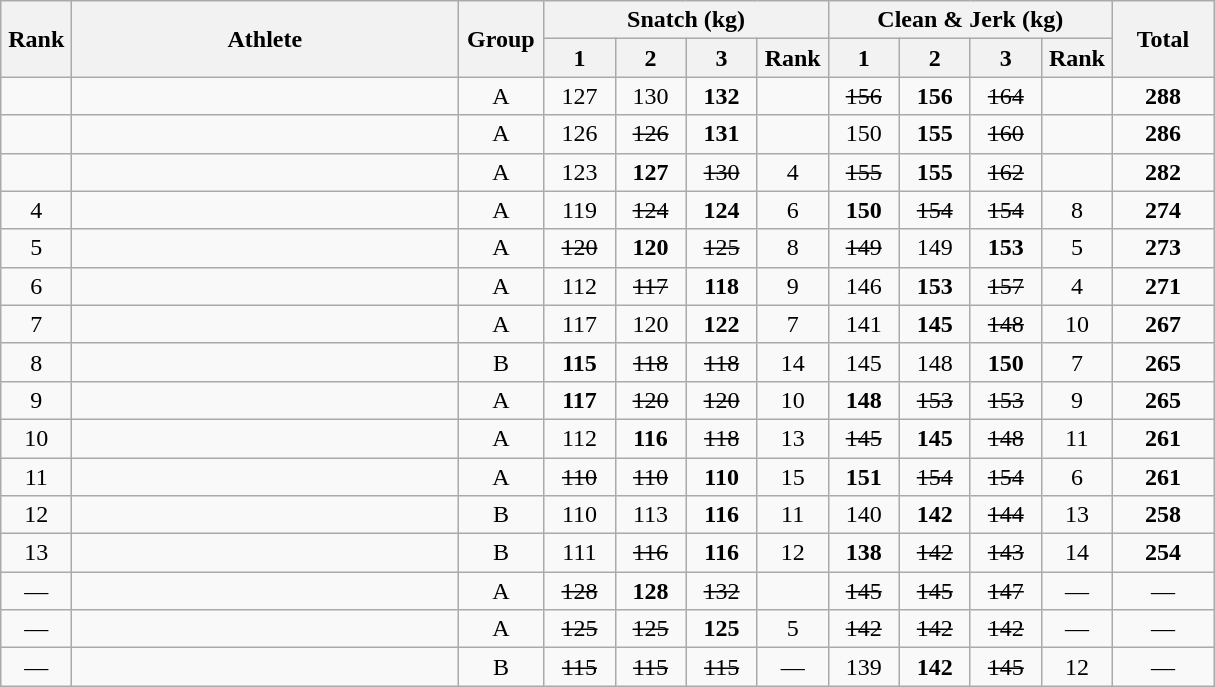<table class = "wikitable" style="text-align:center;">
<tr>
<th rowspan=2 width=40>Rank</th>
<th rowspan=2 width=250>Athlete</th>
<th rowspan=2 width=50>Group</th>
<th colspan=4>Snatch (kg)</th>
<th colspan=4>Clean & Jerk (kg)</th>
<th rowspan=2 width=60>Total</th>
</tr>
<tr>
<th width=40>1</th>
<th width=40>2</th>
<th width=40>3</th>
<th width=40>Rank</th>
<th width=40>1</th>
<th width=40>2</th>
<th width=40>3</th>
<th width=40>Rank</th>
</tr>
<tr>
<td></td>
<td align=left></td>
<td>A</td>
<td>127</td>
<td>130</td>
<td><strong>132</strong></td>
<td></td>
<td><s>156</s></td>
<td><strong>156</strong></td>
<td><s>164</s></td>
<td></td>
<td><strong>288</strong></td>
</tr>
<tr>
<td></td>
<td align=left></td>
<td>A</td>
<td>126</td>
<td><s>126</s></td>
<td><strong>131</strong></td>
<td></td>
<td>150</td>
<td><strong>155</strong></td>
<td><s>160</s></td>
<td></td>
<td><strong>286</strong></td>
</tr>
<tr>
<td></td>
<td align=left></td>
<td>A</td>
<td>123</td>
<td><strong>127</strong></td>
<td><s>130</s></td>
<td>4</td>
<td><s>155</s></td>
<td><strong>155</strong></td>
<td><s>162</s></td>
<td></td>
<td><strong>282</strong></td>
</tr>
<tr>
<td>4</td>
<td align=left></td>
<td>A</td>
<td>119</td>
<td><s>124</s></td>
<td><strong>124</strong></td>
<td>6</td>
<td><strong>150</strong></td>
<td><s>154</s></td>
<td><s>154</s></td>
<td>8</td>
<td><strong>274</strong></td>
</tr>
<tr>
<td>5</td>
<td align=left></td>
<td>A</td>
<td><s>120</s></td>
<td><strong>120</strong></td>
<td><s>125</s></td>
<td>8</td>
<td><s>149</s></td>
<td>149</td>
<td><strong>153</strong></td>
<td>5</td>
<td><strong>273</strong></td>
</tr>
<tr>
<td>6</td>
<td align=left></td>
<td>A</td>
<td>112</td>
<td><s>117</s></td>
<td><strong>118</strong></td>
<td>9</td>
<td>146</td>
<td><strong>153</strong></td>
<td><s>157</s></td>
<td>4</td>
<td><strong>271</strong></td>
</tr>
<tr>
<td>7</td>
<td align=left></td>
<td>A</td>
<td>117</td>
<td>120</td>
<td><strong>122</strong></td>
<td>7</td>
<td>141</td>
<td><strong>145</strong></td>
<td><s>148</s></td>
<td>10</td>
<td><strong>267</strong></td>
</tr>
<tr>
<td>8</td>
<td align=left></td>
<td>B</td>
<td><strong>115</strong></td>
<td><s>118</s></td>
<td><s>118</s></td>
<td>14</td>
<td>145</td>
<td>148</td>
<td><strong>150</strong></td>
<td>7</td>
<td><strong>265</strong></td>
</tr>
<tr>
<td>9</td>
<td align=left></td>
<td>A</td>
<td><strong>117</strong></td>
<td><s>120</s></td>
<td><s>120</s></td>
<td>10</td>
<td><strong>148</strong></td>
<td><s>153</s></td>
<td><s>153</s></td>
<td>9</td>
<td><strong>265</strong></td>
</tr>
<tr>
<td>10</td>
<td align=left></td>
<td>A</td>
<td>112</td>
<td><strong>116</strong></td>
<td><s>118</s></td>
<td>13</td>
<td><s>145</s></td>
<td><strong>145</strong></td>
<td><s>148</s></td>
<td>11</td>
<td><strong>261</strong></td>
</tr>
<tr>
<td>11</td>
<td align=left></td>
<td>A</td>
<td><s>110</s></td>
<td><s>110</s></td>
<td><strong>110</strong></td>
<td>15</td>
<td><strong>151</strong></td>
<td><s>154</s></td>
<td><s>154</s></td>
<td>6</td>
<td><strong>261</strong></td>
</tr>
<tr>
<td>12</td>
<td align=left></td>
<td>B</td>
<td>110</td>
<td>113</td>
<td><strong>116</strong></td>
<td>11</td>
<td>140</td>
<td><strong>142</strong></td>
<td><s>144</s></td>
<td>13</td>
<td><strong>258</strong></td>
</tr>
<tr>
<td>13</td>
<td align=left></td>
<td>B</td>
<td>111</td>
<td><s>116</s></td>
<td><strong>116</strong></td>
<td>12</td>
<td><strong>138</strong></td>
<td><s>142</s></td>
<td><s>143</s></td>
<td>14</td>
<td><strong>254</strong></td>
</tr>
<tr>
<td>—</td>
<td align=left></td>
<td>A</td>
<td><s>128</s></td>
<td><strong>128</strong></td>
<td><s>132</s></td>
<td></td>
<td><s>145</s></td>
<td><s>145</s></td>
<td><s>147</s></td>
<td>—</td>
<td>—</td>
</tr>
<tr>
<td>—</td>
<td align=left></td>
<td>A</td>
<td><s>125</s></td>
<td><s>125</s></td>
<td><strong>125</strong></td>
<td>5</td>
<td><s>142</s></td>
<td><s>142</s></td>
<td><s>142</s></td>
<td>—</td>
<td>—</td>
</tr>
<tr>
<td>—</td>
<td align=left></td>
<td>B</td>
<td><s>115</s></td>
<td><s>115</s></td>
<td><s>115</s></td>
<td>—</td>
<td>139</td>
<td><strong>142</strong></td>
<td><s>145</s></td>
<td>12</td>
<td>—</td>
</tr>
</table>
